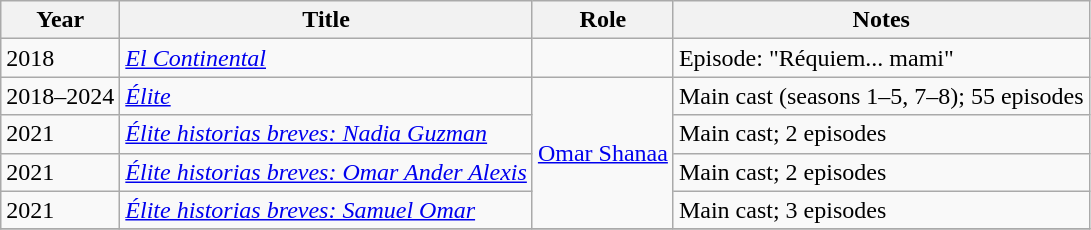<table class="wikitable sortable">
<tr>
<th>Year</th>
<th>Title</th>
<th>Role</th>
<th class="unsortable">Notes</th>
</tr>
<tr>
<td>2018</td>
<td><em><a href='#'>El Continental</a></em></td>
<td></td>
<td>Episode: "Réquiem... mami"</td>
</tr>
<tr>
<td>2018–2024</td>
<td><em><a href='#'>Élite</a></em></td>
<td rowspan="4"><a href='#'>Omar Shanaa</a></td>
<td>Main cast (seasons 1–5, 7–8); 55 episodes</td>
</tr>
<tr>
<td>2021</td>
<td><em><a href='#'>Élite historias breves: Nadia Guzman</a></em></td>
<td>Main cast; 2 episodes</td>
</tr>
<tr>
<td>2021</td>
<td><em><a href='#'>Élite historias breves: Omar Ander Alexis</a></em></td>
<td>Main cast; 2 episodes</td>
</tr>
<tr>
<td>2021</td>
<td><em><a href='#'>Élite historias breves: Samuel Omar</a></em></td>
<td>Main cast; 3 episodes</td>
</tr>
<tr>
</tr>
</table>
